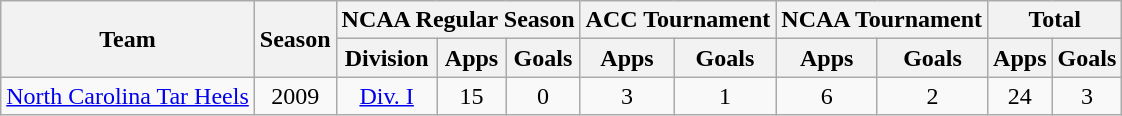<table class="wikitable" style="text-align: center;">
<tr>
<th rowspan="2">Team</th>
<th rowspan="2">Season</th>
<th colspan="3">NCAA Regular Season</th>
<th colspan="2">ACC Tournament</th>
<th colspan="2">NCAA Tournament</th>
<th colspan="2">Total</th>
</tr>
<tr>
<th>Division</th>
<th>Apps</th>
<th>Goals</th>
<th>Apps</th>
<th>Goals</th>
<th>Apps</th>
<th>Goals</th>
<th>Apps</th>
<th>Goals</th>
</tr>
<tr>
<td><a href='#'>North Carolina Tar Heels</a></td>
<td>2009</td>
<td><a href='#'>Div. I</a></td>
<td>15</td>
<td>0</td>
<td>3</td>
<td>1</td>
<td>6</td>
<td>2</td>
<td>24</td>
<td>3</td>
</tr>
</table>
